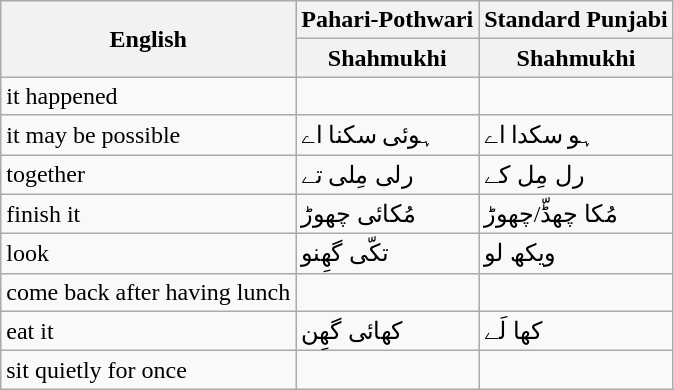<table class="wikitable">
<tr>
<th rowspan="2">English</th>
<th>Pahari-Pothwari</th>
<th>Standard Punjabi</th>
</tr>
<tr>
<th>Shahmukhi</th>
<th>Shahmukhi</th>
</tr>
<tr>
<td>it happened</td>
<td></td>
<td></td>
</tr>
<tr>
<td>it may be possible</td>
<td>ہوئی سکنا اے</td>
<td>ہو سکدا اے</td>
</tr>
<tr>
<td>together</td>
<td>رلی مِلی تے</td>
<td>رل مِل کے</td>
</tr>
<tr>
<td>finish it</td>
<td>مُکائی چھوڑ</td>
<td>مُکا چھڈّ/چھوڑ</td>
</tr>
<tr>
<td>look</td>
<td>تکّی گھِنو</td>
<td>ویکھ لو</td>
</tr>
<tr>
<td>come back after having lunch</td>
<td></td>
<td></td>
</tr>
<tr>
<td>eat it</td>
<td>کھائی گھِن</td>
<td>کھا لَے</td>
</tr>
<tr>
<td>sit quietly for once</td>
<td></td>
<td></td>
</tr>
</table>
